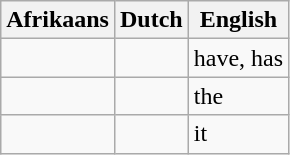<table class="wikitable">
<tr>
<th>Afrikaans</th>
<th>Dutch</th>
<th>English</th>
</tr>
<tr>
<td></td>
<td></td>
<td>have, has</td>
</tr>
<tr>
<td></td>
<td></td>
<td>the</td>
</tr>
<tr>
<td></td>
<td></td>
<td>it</td>
</tr>
</table>
